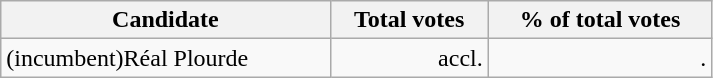<table class="wikitable" width="475">
<tr>
<th align="left">Candidate</th>
<th align="right">Total votes</th>
<th align="right">% of total votes</th>
</tr>
<tr>
<td align="left">(incumbent)Réal Plourde</td>
<td align="right">accl.</td>
<td align="right">.</td>
</tr>
</table>
